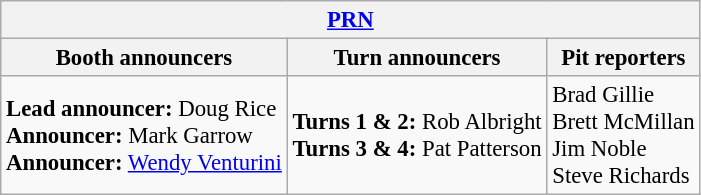<table class="wikitable" style="font-size: 95%;">
<tr>
<th colspan="3"><a href='#'>PRN</a></th>
</tr>
<tr>
<th>Booth announcers</th>
<th>Turn announcers</th>
<th>Pit reporters</th>
</tr>
<tr>
<td><strong>Lead announcer:</strong> Doug Rice<br><strong>Announcer:</strong> Mark Garrow<br><strong>Announcer:</strong> <a href='#'>Wendy Venturini</a></td>
<td><strong>Turns 1 & 2:</strong> Rob Albright<br><strong>Turns 3 & 4:</strong> Pat Patterson</td>
<td>Brad Gillie<br>Brett McMillan<br>Jim Noble<br>Steve Richards</td>
</tr>
</table>
